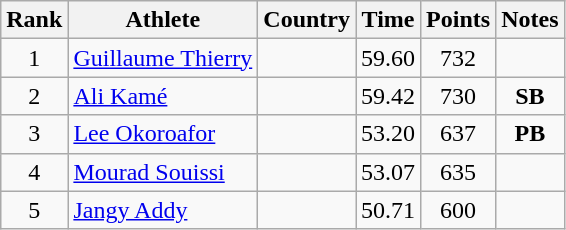<table class="wikitable sortable" style="text-align:center">
<tr>
<th>Rank</th>
<th>Athlete</th>
<th>Country</th>
<th>Time</th>
<th>Points</th>
<th>Notes</th>
</tr>
<tr>
<td>1</td>
<td align=left><a href='#'>Guillaume Thierry</a></td>
<td align=left></td>
<td>59.60</td>
<td>732</td>
<td></td>
</tr>
<tr>
<td>2</td>
<td align=left><a href='#'>Ali Kamé</a></td>
<td align=left></td>
<td>59.42</td>
<td>730</td>
<td><strong>SB</strong></td>
</tr>
<tr>
<td>3</td>
<td align=left><a href='#'>Lee Okoroafor</a></td>
<td align=left></td>
<td>53.20</td>
<td>637</td>
<td><strong>PB</strong></td>
</tr>
<tr>
<td>4</td>
<td align=left><a href='#'>Mourad Souissi</a></td>
<td align=left></td>
<td>53.07</td>
<td>635</td>
<td></td>
</tr>
<tr>
<td>5</td>
<td align=left><a href='#'>Jangy Addy</a></td>
<td align=left></td>
<td>50.71</td>
<td>600</td>
<td></td>
</tr>
</table>
